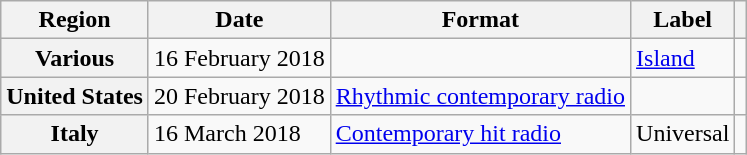<table class="wikitable plainrowheaders">
<tr>
<th scope="col">Region</th>
<th scope="col">Date</th>
<th scope="col">Format</th>
<th scope="col">Label</th>
<th scope="col"></th>
</tr>
<tr>
<th scope="row">Various</th>
<td>16 February 2018</td>
<td></td>
<td><a href='#'>Island</a></td>
<td></td>
</tr>
<tr>
<th scope="row">United States</th>
<td>20 February 2018</td>
<td><a href='#'>Rhythmic contemporary radio</a></td>
<td></td>
<td></td>
</tr>
<tr>
<th scope="row">Italy</th>
<td>16 March 2018</td>
<td><a href='#'>Contemporary hit radio</a></td>
<td>Universal</td>
<td></td>
</tr>
</table>
